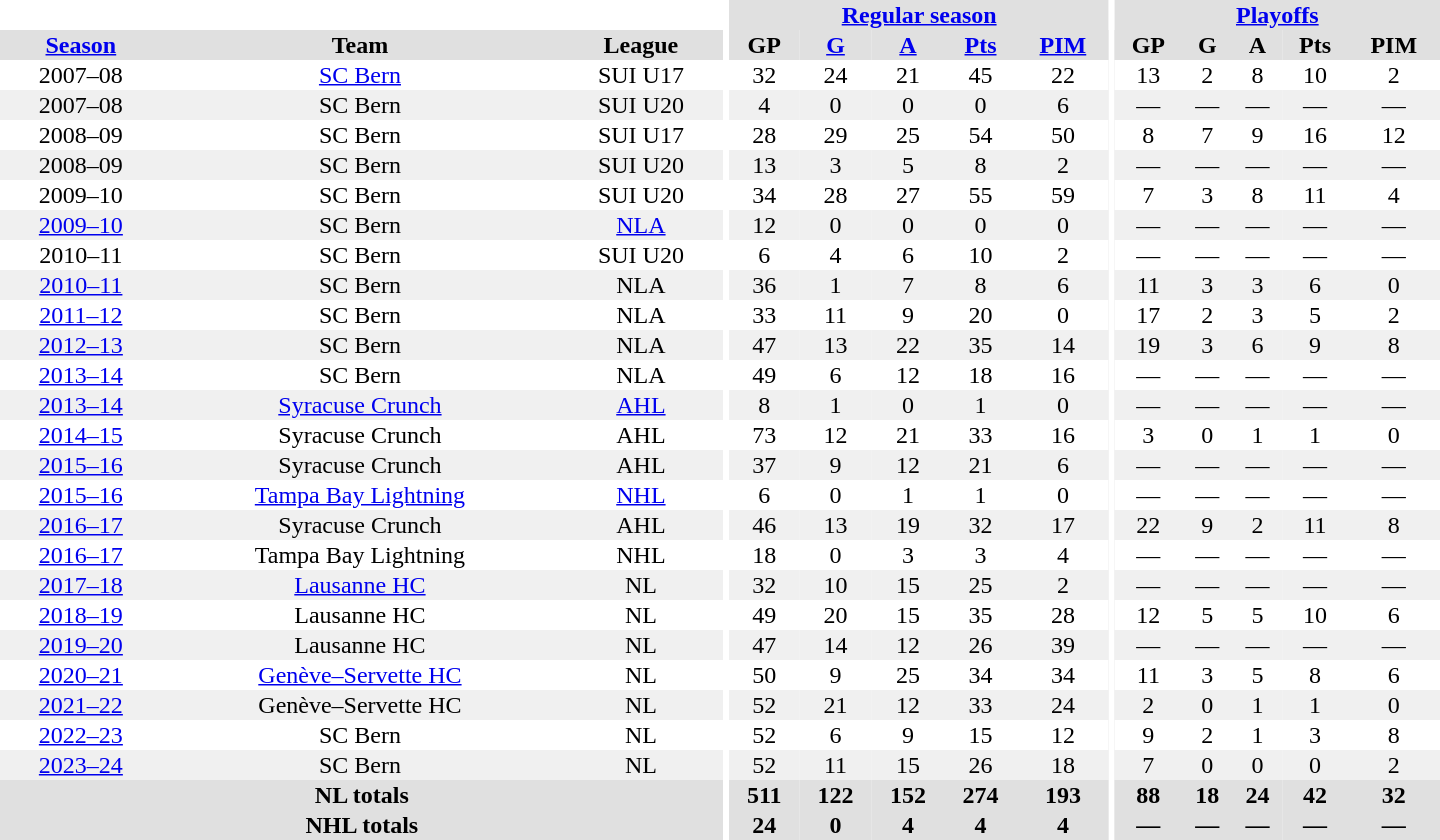<table border="0" cellpadding="1" cellspacing="0" style="text-align:center; width:60em">
<tr bgcolor="#e0e0e0">
<th colspan="3" bgcolor="#ffffff"></th>
<th rowspan="99" bgcolor="#ffffff"></th>
<th colspan="5"><a href='#'>Regular season</a></th>
<th rowspan="99" bgcolor="#ffffff"></th>
<th colspan="5"><a href='#'>Playoffs</a></th>
</tr>
<tr bgcolor="#e0e0e0">
<th><a href='#'>Season</a></th>
<th>Team</th>
<th>League</th>
<th>GP</th>
<th><a href='#'>G</a></th>
<th><a href='#'>A</a></th>
<th><a href='#'>Pts</a></th>
<th><a href='#'>PIM</a></th>
<th>GP</th>
<th>G</th>
<th>A</th>
<th>Pts</th>
<th>PIM</th>
</tr>
<tr>
<td>2007–08</td>
<td><a href='#'>SC Bern</a></td>
<td>SUI U17</td>
<td>32</td>
<td>24</td>
<td>21</td>
<td>45</td>
<td>22</td>
<td>13</td>
<td>2</td>
<td>8</td>
<td>10</td>
<td>2</td>
</tr>
<tr bgcolor="#f0f0f0">
<td>2007–08</td>
<td>SC Bern</td>
<td>SUI U20</td>
<td>4</td>
<td>0</td>
<td>0</td>
<td>0</td>
<td>6</td>
<td>—</td>
<td>—</td>
<td>—</td>
<td>—</td>
<td>—</td>
</tr>
<tr>
<td>2008–09</td>
<td>SC Bern</td>
<td>SUI U17</td>
<td>28</td>
<td>29</td>
<td>25</td>
<td>54</td>
<td>50</td>
<td>8</td>
<td>7</td>
<td>9</td>
<td>16</td>
<td>12</td>
</tr>
<tr bgcolor="#f0f0f0">
<td>2008–09</td>
<td>SC Bern</td>
<td>SUI U20</td>
<td>13</td>
<td>3</td>
<td>5</td>
<td>8</td>
<td>2</td>
<td>—</td>
<td>—</td>
<td>—</td>
<td>—</td>
<td>—</td>
</tr>
<tr>
<td>2009–10</td>
<td>SC Bern</td>
<td>SUI U20</td>
<td>34</td>
<td>28</td>
<td>27</td>
<td>55</td>
<td>59</td>
<td>7</td>
<td>3</td>
<td>8</td>
<td>11</td>
<td>4</td>
</tr>
<tr bgcolor="#f0f0f0">
<td><a href='#'>2009–10</a></td>
<td>SC Bern</td>
<td><a href='#'>NLA</a></td>
<td>12</td>
<td>0</td>
<td>0</td>
<td>0</td>
<td>0</td>
<td>—</td>
<td>—</td>
<td>—</td>
<td>—</td>
<td>—</td>
</tr>
<tr>
<td>2010–11</td>
<td>SC Bern</td>
<td>SUI U20</td>
<td>6</td>
<td>4</td>
<td>6</td>
<td>10</td>
<td>2</td>
<td>—</td>
<td>—</td>
<td>—</td>
<td>—</td>
<td>—</td>
</tr>
<tr bgcolor="#f0f0f0">
<td><a href='#'>2010–11</a></td>
<td>SC Bern</td>
<td>NLA</td>
<td>36</td>
<td>1</td>
<td>7</td>
<td>8</td>
<td>6</td>
<td>11</td>
<td>3</td>
<td>3</td>
<td>6</td>
<td>0</td>
</tr>
<tr>
<td><a href='#'>2011–12</a></td>
<td>SC Bern</td>
<td>NLA</td>
<td>33</td>
<td>11</td>
<td>9</td>
<td>20</td>
<td>0</td>
<td>17</td>
<td>2</td>
<td>3</td>
<td>5</td>
<td>2</td>
</tr>
<tr bgcolor="#f0f0f0">
<td><a href='#'>2012–13</a></td>
<td>SC Bern</td>
<td>NLA</td>
<td>47</td>
<td>13</td>
<td>22</td>
<td>35</td>
<td>14</td>
<td>19</td>
<td>3</td>
<td>6</td>
<td>9</td>
<td>8</td>
</tr>
<tr>
<td><a href='#'>2013–14</a></td>
<td>SC Bern</td>
<td>NLA</td>
<td>49</td>
<td>6</td>
<td>12</td>
<td>18</td>
<td>16</td>
<td>—</td>
<td>—</td>
<td>—</td>
<td>—</td>
<td>—</td>
</tr>
<tr bgcolor="#f0f0f0">
<td><a href='#'>2013–14</a></td>
<td><a href='#'>Syracuse Crunch</a></td>
<td><a href='#'>AHL</a></td>
<td>8</td>
<td>1</td>
<td>0</td>
<td>1</td>
<td>0</td>
<td>—</td>
<td>—</td>
<td>—</td>
<td>—</td>
<td>—</td>
</tr>
<tr>
<td><a href='#'>2014–15</a></td>
<td>Syracuse Crunch</td>
<td>AHL</td>
<td>73</td>
<td>12</td>
<td>21</td>
<td>33</td>
<td>16</td>
<td>3</td>
<td>0</td>
<td>1</td>
<td>1</td>
<td>0</td>
</tr>
<tr bgcolor="#f0f0f0">
<td><a href='#'>2015–16</a></td>
<td>Syracuse Crunch</td>
<td>AHL</td>
<td>37</td>
<td>9</td>
<td>12</td>
<td>21</td>
<td>6</td>
<td>—</td>
<td>—</td>
<td>—</td>
<td>—</td>
<td>—</td>
</tr>
<tr>
<td><a href='#'>2015–16</a></td>
<td><a href='#'>Tampa Bay Lightning</a></td>
<td><a href='#'>NHL</a></td>
<td>6</td>
<td>0</td>
<td>1</td>
<td>1</td>
<td>0</td>
<td>—</td>
<td>—</td>
<td>—</td>
<td>—</td>
<td>—</td>
</tr>
<tr bgcolor="#f0f0f0">
<td><a href='#'>2016–17</a></td>
<td>Syracuse Crunch</td>
<td>AHL</td>
<td>46</td>
<td>13</td>
<td>19</td>
<td>32</td>
<td>17</td>
<td>22</td>
<td>9</td>
<td>2</td>
<td>11</td>
<td>8</td>
</tr>
<tr>
<td><a href='#'>2016–17</a></td>
<td>Tampa Bay Lightning</td>
<td>NHL</td>
<td>18</td>
<td>0</td>
<td>3</td>
<td>3</td>
<td>4</td>
<td>—</td>
<td>—</td>
<td>—</td>
<td>—</td>
<td>—</td>
</tr>
<tr bgcolor="#f0f0f0">
<td><a href='#'>2017–18</a></td>
<td><a href='#'>Lausanne HC</a></td>
<td>NL</td>
<td>32</td>
<td>10</td>
<td>15</td>
<td>25</td>
<td>2</td>
<td>—</td>
<td>—</td>
<td>—</td>
<td>—</td>
<td>—</td>
</tr>
<tr>
<td><a href='#'>2018–19</a></td>
<td>Lausanne HC</td>
<td>NL</td>
<td>49</td>
<td>20</td>
<td>15</td>
<td>35</td>
<td>28</td>
<td>12</td>
<td>5</td>
<td>5</td>
<td>10</td>
<td>6</td>
</tr>
<tr bgcolor="#f0f0f0">
<td><a href='#'>2019–20</a></td>
<td>Lausanne HC</td>
<td>NL</td>
<td>47</td>
<td>14</td>
<td>12</td>
<td>26</td>
<td>39</td>
<td>—</td>
<td>—</td>
<td>—</td>
<td>—</td>
<td>—</td>
</tr>
<tr>
<td><a href='#'>2020–21</a></td>
<td><a href='#'>Genève–Servette HC</a></td>
<td>NL</td>
<td>50</td>
<td>9</td>
<td>25</td>
<td>34</td>
<td>34</td>
<td>11</td>
<td>3</td>
<td>5</td>
<td>8</td>
<td>6</td>
</tr>
<tr bgcolor="#f0f0f0">
<td><a href='#'>2021–22</a></td>
<td>Genève–Servette HC</td>
<td>NL</td>
<td>52</td>
<td>21</td>
<td>12</td>
<td>33</td>
<td>24</td>
<td>2</td>
<td>0</td>
<td>1</td>
<td>1</td>
<td>0</td>
</tr>
<tr>
<td><a href='#'>2022–23</a></td>
<td>SC Bern</td>
<td>NL</td>
<td>52</td>
<td>6</td>
<td>9</td>
<td>15</td>
<td>12</td>
<td>9</td>
<td>2</td>
<td>1</td>
<td>3</td>
<td>8</td>
</tr>
<tr bgcolor="#f0f0f0">
<td><a href='#'>2023–24</a></td>
<td>SC Bern</td>
<td>NL</td>
<td>52</td>
<td>11</td>
<td>15</td>
<td>26</td>
<td>18</td>
<td>7</td>
<td>0</td>
<td>0</td>
<td>0</td>
<td>2</td>
</tr>
<tr bgcolor="#e0e0e0">
<th colspan="3">NL totals</th>
<th>511</th>
<th>122</th>
<th>152</th>
<th>274</th>
<th>193</th>
<th>88</th>
<th>18</th>
<th>24</th>
<th>42</th>
<th>32</th>
</tr>
<tr bgcolor="#e0e0e0">
<th colspan="3">NHL totals</th>
<th>24</th>
<th>0</th>
<th>4</th>
<th>4</th>
<th>4</th>
<th>—</th>
<th>—</th>
<th>—</th>
<th>—</th>
<th>—</th>
</tr>
</table>
